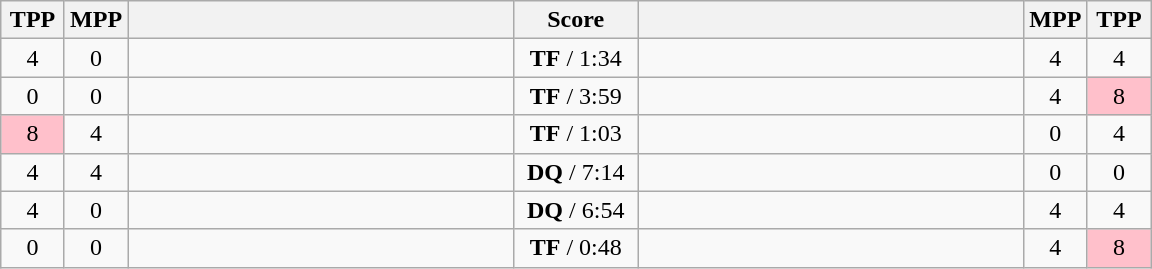<table class="wikitable" style="text-align: center;" |>
<tr>
<th width="35">TPP</th>
<th width="35">MPP</th>
<th width="250"></th>
<th width="75">Score</th>
<th width="250"></th>
<th width="35">MPP</th>
<th width="35">TPP</th>
</tr>
<tr>
<td>4</td>
<td>0</td>
<td style="text-align:left;"><strong></strong></td>
<td><strong>TF</strong> / 1:34</td>
<td style="text-align:left;"></td>
<td>4</td>
<td>4</td>
</tr>
<tr>
<td>0</td>
<td>0</td>
<td style="text-align:left;"><strong></strong></td>
<td><strong>TF</strong> / 3:59</td>
<td style="text-align:left;"></td>
<td>4</td>
<td bgcolor=pink>8</td>
</tr>
<tr>
<td bgcolor=pink>8</td>
<td>4</td>
<td style="text-align:left;"></td>
<td><strong>TF</strong> / 1:03</td>
<td style="text-align:left;"><strong></strong></td>
<td>0</td>
<td>4</td>
</tr>
<tr>
<td>4</td>
<td>4</td>
<td style="text-align:left;"></td>
<td><strong>DQ</strong> / 7:14</td>
<td style="text-align:left;"><strong></strong></td>
<td>0</td>
<td>0</td>
</tr>
<tr>
<td>4</td>
<td>0</td>
<td style="text-align:left;"><strong></strong></td>
<td><strong>DQ</strong> / 6:54</td>
<td style="text-align:left;"></td>
<td>4</td>
<td>4</td>
</tr>
<tr>
<td>0</td>
<td>0</td>
<td style="text-align:left;"><strong></strong></td>
<td><strong>TF</strong> / 0:48</td>
<td style="text-align:left;"></td>
<td>4</td>
<td bgcolor=pink>8</td>
</tr>
</table>
